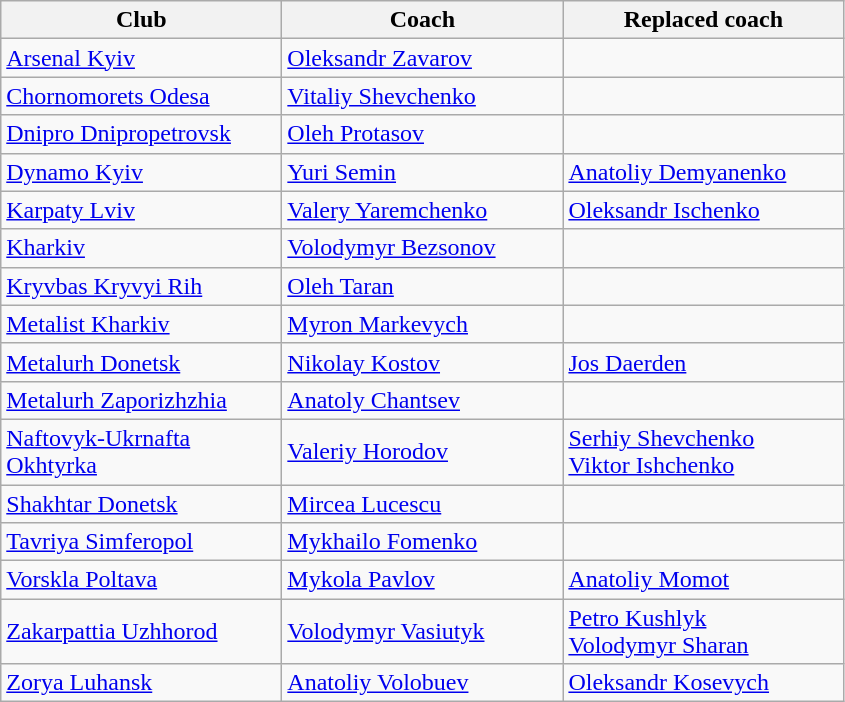<table class="wikitable">
<tr>
<th width="180">Club</th>
<th width="180">Coach</th>
<th width="180">Replaced coach</th>
</tr>
<tr>
<td><a href='#'>Arsenal Kyiv</a></td>
<td> <a href='#'>Oleksandr Zavarov</a></td>
<td></td>
</tr>
<tr>
<td><a href='#'>Chornomorets Odesa</a></td>
<td> <a href='#'>Vitaliy Shevchenko</a></td>
<td></td>
</tr>
<tr>
<td><a href='#'>Dnipro Dnipropetrovsk</a></td>
<td> <a href='#'>Oleh Protasov</a></td>
<td></td>
</tr>
<tr>
<td><a href='#'>Dynamo Kyiv</a></td>
<td> <a href='#'>Yuri Semin</a></td>
<td> <a href='#'>Anatoliy Demyanenko</a></td>
</tr>
<tr>
<td><a href='#'>Karpaty Lviv</a></td>
<td> <a href='#'>Valery Yaremchenko</a></td>
<td> <a href='#'>Oleksandr Ischenko</a></td>
</tr>
<tr>
<td><a href='#'>Kharkiv</a></td>
<td> <a href='#'>Volodymyr Bezsonov</a></td>
<td></td>
</tr>
<tr>
<td><a href='#'>Kryvbas Kryvyi Rih</a></td>
<td> <a href='#'>Oleh Taran</a></td>
<td></td>
</tr>
<tr>
<td><a href='#'>Metalist Kharkiv</a></td>
<td> <a href='#'>Myron Markevych</a></td>
<td></td>
</tr>
<tr>
<td><a href='#'>Metalurh Donetsk</a></td>
<td> <a href='#'>Nikolay Kostov</a></td>
<td> <a href='#'>Jos Daerden</a></td>
</tr>
<tr>
<td><a href='#'>Metalurh Zaporizhzhia</a></td>
<td> <a href='#'>Anatoly Chantsev</a></td>
<td></td>
</tr>
<tr>
<td><a href='#'>Naftovyk-Ukrnafta Okhtyrka</a></td>
<td> <a href='#'>Valeriy Horodov</a></td>
<td> <a href='#'>Serhiy Shevchenko</a><br> <a href='#'>Viktor Ishchenko</a></td>
</tr>
<tr>
<td><a href='#'>Shakhtar Donetsk</a></td>
<td> <a href='#'>Mircea Lucescu</a></td>
<td></td>
</tr>
<tr>
<td><a href='#'>Tavriya Simferopol</a></td>
<td> <a href='#'>Mykhailo Fomenko</a></td>
<td></td>
</tr>
<tr>
<td><a href='#'>Vorskla Poltava</a></td>
<td> <a href='#'>Mykola Pavlov</a></td>
<td> <a href='#'>Anatoliy Momot</a></td>
</tr>
<tr>
<td><a href='#'>Zakarpattia Uzhhorod</a></td>
<td> <a href='#'>Volodymyr Vasiutyk</a></td>
<td> <a href='#'>Petro Kushlyk</a><br> <a href='#'>Volodymyr Sharan</a></td>
</tr>
<tr>
<td><a href='#'>Zorya Luhansk</a></td>
<td> <a href='#'>Anatoliy Volobuev</a></td>
<td> <a href='#'>Oleksandr Kosevych</a></td>
</tr>
</table>
